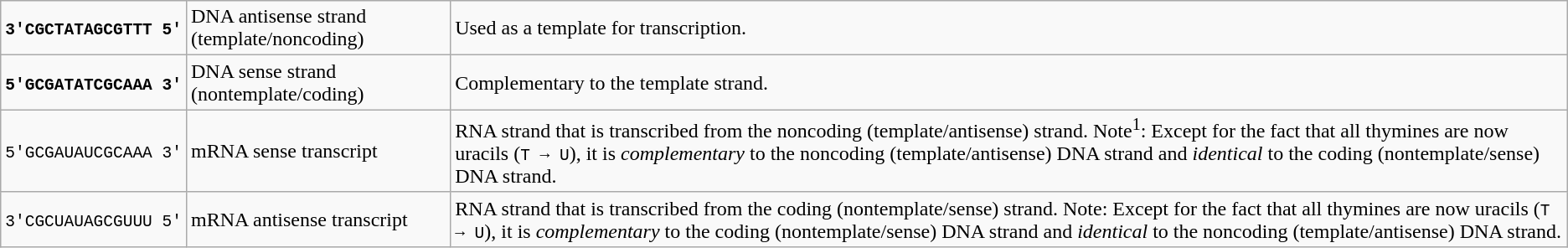<table class="wikitable">
<tr>
<td><span><strong><code>3′CGCTATAGCGTTT 5′</code></strong></span></td>
<td><span>DNA antisense strand</span> (template/noncoding)</td>
<td>Used as a template for transcription.</td>
</tr>
<tr>
<td><span><strong><code>5′GCGATATCGCAAA 3′</code></strong></span></td>
<td><span>DNA sense strand</span> (nontemplate/coding)</td>
<td>Complementary to the template strand.</td>
</tr>
<tr>
<td><span><code>5′GCGAUAUCGCAAA 3′</code></span></td>
<td>mRNA sense transcript</td>
<td>RNA strand that is transcribed from the noncoding (template/antisense) strand. Note<sup>1</sup>: Except for the fact that all thymines are now uracils (<code>T → U</code>), it is <em>complementary</em> to the noncoding (template/antisense) DNA strand and <em>identical</em> to the coding (nontemplate/sense) DNA strand.</td>
</tr>
<tr>
<td><span><code>3′CGCUAUAGCGUUU 5′</code></span></td>
<td>mRNA antisense transcript</td>
<td>RNA strand that is transcribed from the coding (nontemplate/sense) strand. Note: Except for the fact that all thymines are now uracils (<code>T → U</code>), it is <em>complementary</em> to the coding (nontemplate/sense) DNA strand and <em>identical</em> to the noncoding (template/antisense) DNA strand.</td>
</tr>
</table>
